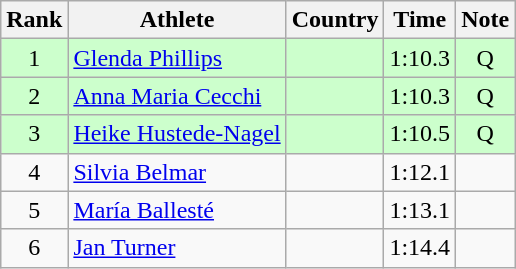<table class="wikitable sortable" style="text-align:center">
<tr>
<th>Rank</th>
<th>Athlete</th>
<th>Country</th>
<th>Time</th>
<th>Note</th>
</tr>
<tr bgcolor=#CCFFCC>
<td>1</td>
<td align=left><a href='#'>Glenda Phillips</a></td>
<td align=left></td>
<td>1:10.3</td>
<td>Q</td>
</tr>
<tr bgcolor=#CCFFCC>
<td>2</td>
<td align=left><a href='#'>Anna Maria Cecchi</a></td>
<td align=left></td>
<td>1:10.3</td>
<td>Q</td>
</tr>
<tr bgcolor=#CCFFCC>
<td>3</td>
<td align=left><a href='#'>Heike Hustede-Nagel</a></td>
<td align=left></td>
<td>1:10.5</td>
<td>Q</td>
</tr>
<tr>
<td>4</td>
<td align=left><a href='#'>Silvia Belmar</a></td>
<td align=left></td>
<td>1:12.1</td>
<td></td>
</tr>
<tr>
<td>5</td>
<td align=left><a href='#'>María Ballesté</a></td>
<td align=left></td>
<td>1:13.1</td>
<td></td>
</tr>
<tr>
<td>6</td>
<td align=left><a href='#'>Jan Turner</a></td>
<td align=left></td>
<td>1:14.4</td>
<td></td>
</tr>
</table>
